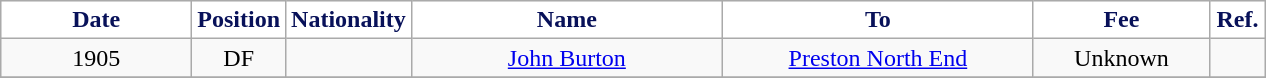<table class="wikitable" style="text-align:center">
<tr>
<th style="background:#FFFFFF; color:#081159; width:120px;">Date</th>
<th style="background:#FFFFFF; color:#081159; width:50px;">Position</th>
<th style="background:#FFFFFF; color:#081159; width:50px;">Nationality</th>
<th style="background:#FFFFFF; color:#081159; width:200px;">Name</th>
<th style="background:#FFFFFF; color:#081159; width:200px;">To</th>
<th style="background:#FFFFFF; color:#081159; width:110px;">Fee</th>
<th style="background:#FFFFFF; color:#081159; width:30px;">Ref.</th>
</tr>
<tr>
<td>1905</td>
<td>DF</td>
<td></td>
<td><a href='#'>John Burton</a></td>
<td><a href='#'>Preston North End</a></td>
<td>Unknown</td>
<td></td>
</tr>
<tr>
</tr>
</table>
